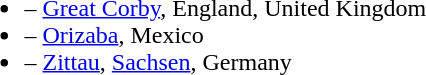<table>
<tr>
<td valign="top"><br><ul><li> – <a href='#'>Great Corby</a>, England, United Kingdom</li><li> – <a href='#'>Orizaba</a>, Mexico</li><li> – <a href='#'>Zittau</a>, <a href='#'>Sachsen</a>, Germany</li></ul></td>
</tr>
</table>
